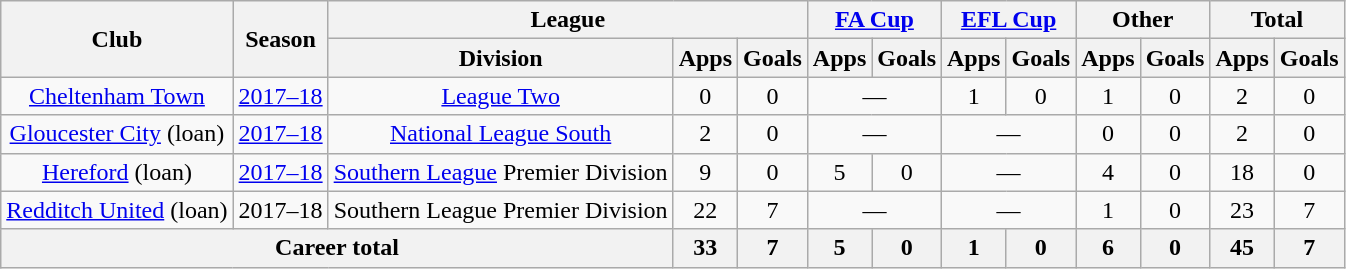<table class="wikitable" style="text-align: center;">
<tr>
<th rowspan="2">Club</th>
<th rowspan="2">Season</th>
<th colspan="3">League</th>
<th colspan="2"><a href='#'>FA Cup</a></th>
<th colspan="2"><a href='#'>EFL Cup</a></th>
<th colspan="2">Other</th>
<th colspan="2">Total</th>
</tr>
<tr>
<th>Division</th>
<th>Apps</th>
<th>Goals</th>
<th>Apps</th>
<th>Goals</th>
<th>Apps</th>
<th>Goals</th>
<th>Apps</th>
<th>Goals</th>
<th>Apps</th>
<th>Goals</th>
</tr>
<tr>
<td rowspan="1" valign="center"><a href='#'>Cheltenham Town</a></td>
<td><a href='#'>2017–18</a></td>
<td><a href='#'>League Two</a></td>
<td>0</td>
<td>0</td>
<td colspan="2">—</td>
<td>1</td>
<td>0</td>
<td>1</td>
<td>0</td>
<td>2</td>
<td>0</td>
</tr>
<tr>
<td rowspan="1" valign="center"><a href='#'>Gloucester City</a> (loan)</td>
<td><a href='#'>2017–18</a></td>
<td><a href='#'>National League South</a></td>
<td>2</td>
<td>0</td>
<td colspan="2">—</td>
<td colspan="2">—</td>
<td>0</td>
<td>0</td>
<td>2</td>
<td>0</td>
</tr>
<tr>
<td rowspan="1" valign="center"><a href='#'>Hereford</a> (loan)</td>
<td><a href='#'>2017–18</a></td>
<td><a href='#'>Southern League</a> Premier Division</td>
<td>9</td>
<td>0</td>
<td>5</td>
<td>0</td>
<td colspan="2">—</td>
<td>4</td>
<td>0</td>
<td>18</td>
<td>0</td>
</tr>
<tr>
<td rowspan="1" valign="center"><a href='#'>Redditch United</a> (loan)</td>
<td>2017–18</td>
<td>Southern League Premier Division</td>
<td>22</td>
<td>7</td>
<td colspan="2">—</td>
<td colspan="2">—</td>
<td>1</td>
<td>0</td>
<td>23</td>
<td>7</td>
</tr>
<tr>
<th colspan="3">Career total</th>
<th>33</th>
<th>7</th>
<th>5</th>
<th>0</th>
<th>1</th>
<th>0</th>
<th>6</th>
<th>0</th>
<th>45</th>
<th>7</th>
</tr>
</table>
